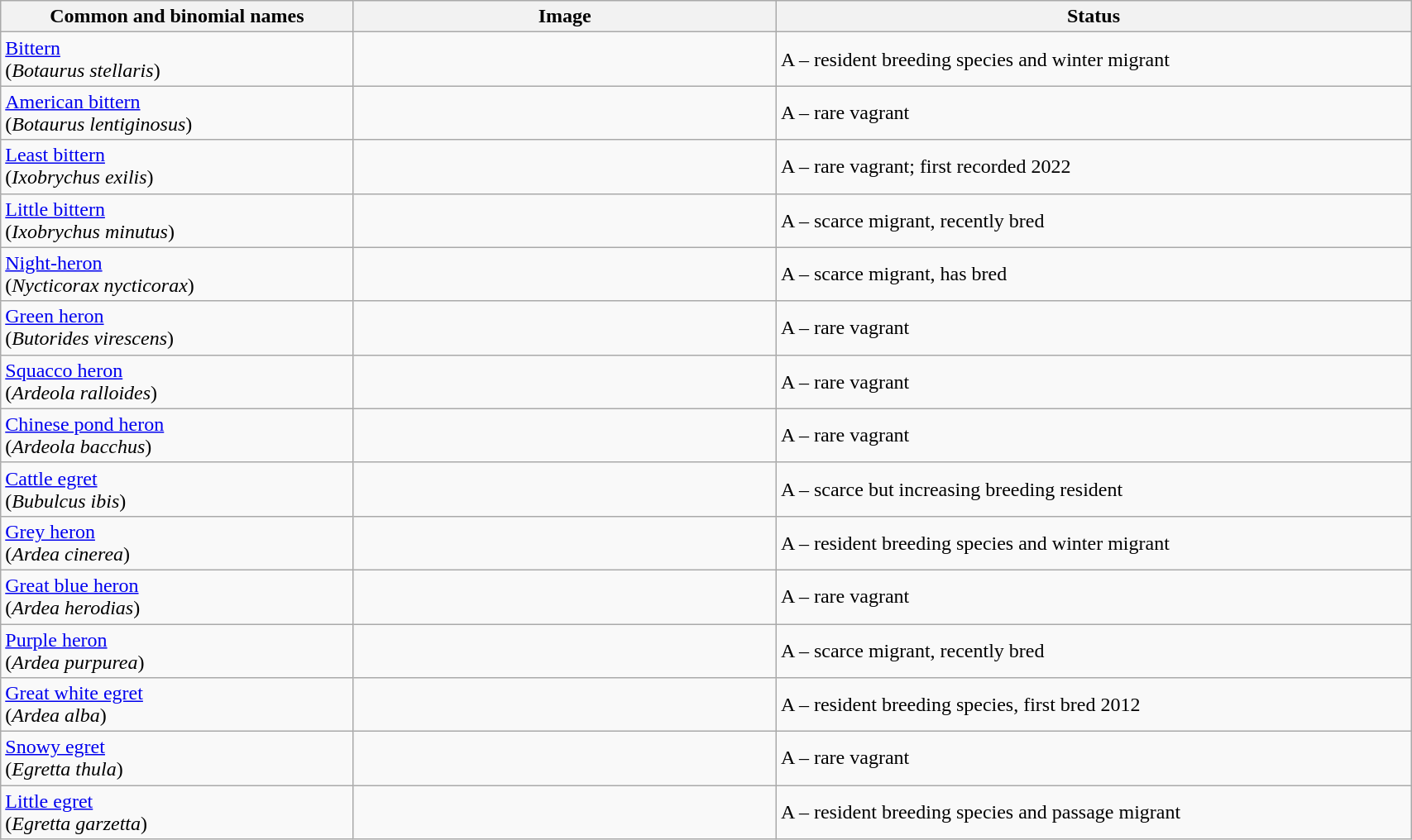<table width=90% class="wikitable">
<tr>
<th width=25%>Common and binomial names</th>
<th width=30%>Image</th>
<th width=45%>Status</th>
</tr>
<tr>
<td><a href='#'>Bittern</a><br>(<em>Botaurus stellaris</em>)</td>
<td></td>
<td>A – resident breeding species and winter migrant</td>
</tr>
<tr>
<td><a href='#'>American bittern</a><br>(<em>Botaurus lentiginosus</em>)</td>
<td></td>
<td>A – rare vagrant</td>
</tr>
<tr>
<td><a href='#'>Least bittern</a><br>(<em>Ixobrychus exilis</em>)</td>
<td></td>
<td>A – rare vagrant; first recorded 2022</td>
</tr>
<tr>
<td><a href='#'>Little bittern</a><br>(<em>Ixobrychus minutus</em>)</td>
<td></td>
<td>A – scarce migrant, recently bred</td>
</tr>
<tr>
<td><a href='#'>Night-heron</a><br>(<em>Nycticorax nycticorax</em>)</td>
<td></td>
<td>A – scarce migrant, has bred</td>
</tr>
<tr>
<td><a href='#'>Green heron</a><br>(<em>Butorides virescens</em>)</td>
<td></td>
<td>A – rare vagrant</td>
</tr>
<tr>
<td><a href='#'>Squacco heron</a><br>(<em>Ardeola ralloides</em>)</td>
<td></td>
<td>A – rare vagrant</td>
</tr>
<tr>
<td><a href='#'>Chinese pond heron</a><br>(<em>Ardeola bacchus</em>)</td>
<td></td>
<td>A – rare vagrant</td>
</tr>
<tr>
<td><a href='#'>Cattle egret</a><br>(<em>Bubulcus ibis</em>)</td>
<td></td>
<td>A – scarce but increasing breeding resident</td>
</tr>
<tr>
<td><a href='#'>Grey heron</a><br>(<em>Ardea cinerea</em>)</td>
<td></td>
<td>A – resident breeding species and winter migrant</td>
</tr>
<tr>
<td><a href='#'>Great blue heron</a><br>(<em>Ardea herodias</em>)</td>
<td></td>
<td>A – rare vagrant</td>
</tr>
<tr>
<td><a href='#'>Purple heron</a><br>(<em>Ardea purpurea</em>)</td>
<td></td>
<td>A – scarce migrant, recently bred</td>
</tr>
<tr>
<td><a href='#'>Great white egret</a><br>(<em>Ardea alba</em>)</td>
<td></td>
<td>A – resident breeding species, first bred 2012</td>
</tr>
<tr>
<td><a href='#'>Snowy egret</a><br>(<em>Egretta thula</em>)</td>
<td></td>
<td>A – rare vagrant</td>
</tr>
<tr>
<td><a href='#'>Little egret</a><br>(<em>Egretta garzetta</em>)</td>
<td></td>
<td>A – resident breeding species and passage migrant</td>
</tr>
</table>
